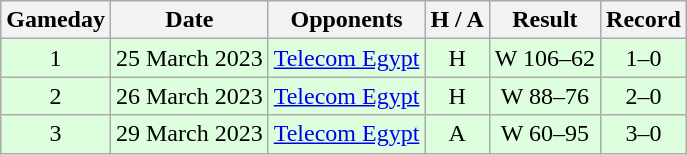<table class="wikitable" style="text-align:center">
<tr>
<th>Gameday</th>
<th>Date</th>
<th>Opponents</th>
<th>H / A</th>
<th>Result</th>
<th>Record</th>
</tr>
<tr bgcolor="#dfd">
<td>1</td>
<td>25 March 2023</td>
<td><a href='#'>Telecom Egypt</a></td>
<td>H</td>
<td>W 106–62</td>
<td>1–0</td>
</tr>
<tr bgcolor="#dfd">
<td>2</td>
<td>26 March 2023</td>
<td><a href='#'>Telecom Egypt</a></td>
<td>H</td>
<td>W 88–76</td>
<td>2–0</td>
</tr>
<tr bgcolor="#dfd">
<td>3</td>
<td>29 March 2023</td>
<td><a href='#'>Telecom Egypt</a></td>
<td>A</td>
<td>W 60–95</td>
<td>3–0</td>
</tr>
</table>
